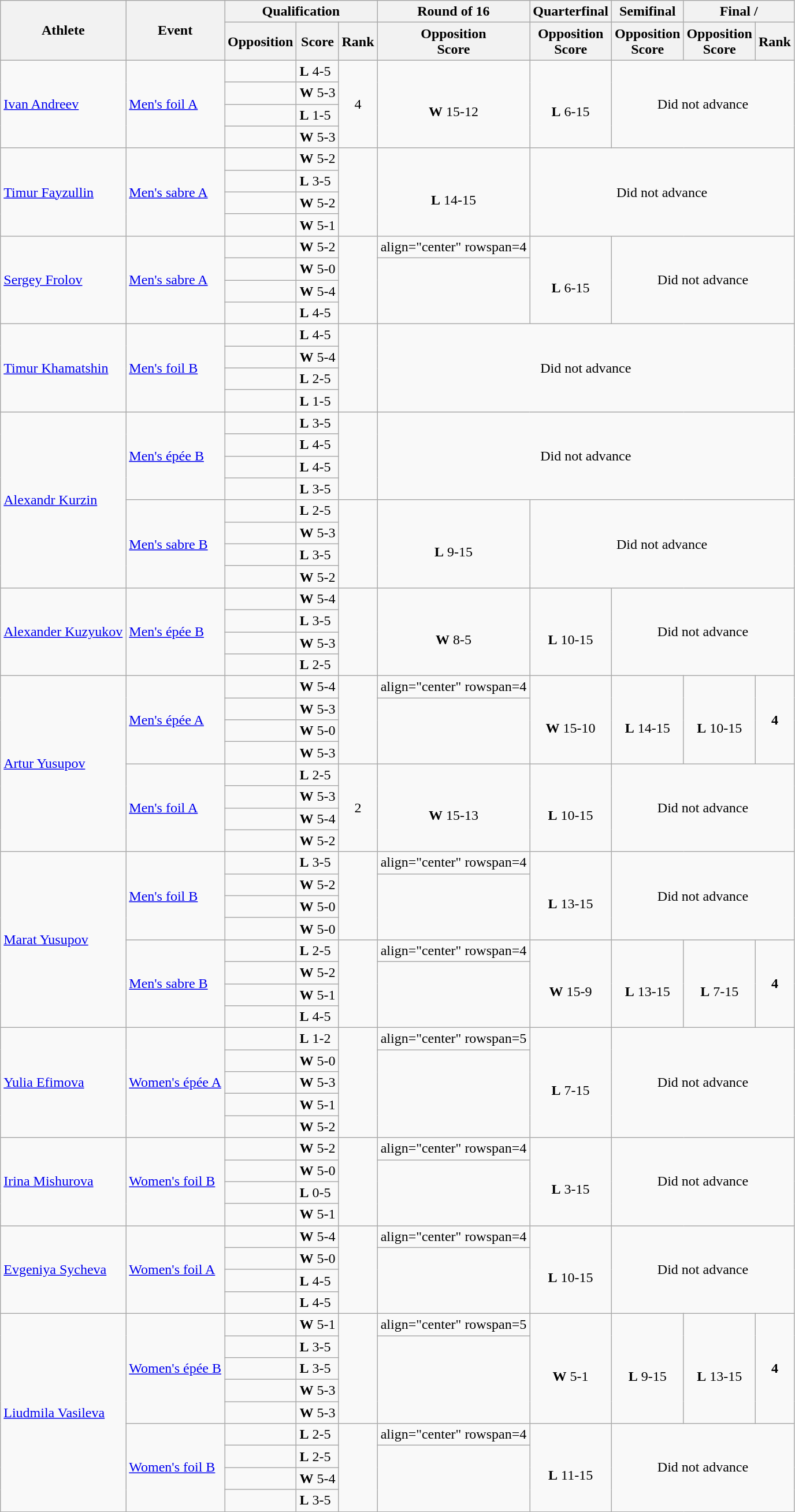<table class=wikitable>
<tr>
<th rowspan="2">Athlete</th>
<th rowspan="2">Event</th>
<th colspan="3">Qualification</th>
<th>Round of 16</th>
<th>Quarterfinal</th>
<th>Semifinal</th>
<th colspan="2">Final / </th>
</tr>
<tr>
<th>Opposition</th>
<th>Score</th>
<th>Rank</th>
<th>Opposition<br>Score</th>
<th>Opposition<br>Score</th>
<th>Opposition<br>Score</th>
<th>Opposition<br>Score</th>
<th>Rank</th>
</tr>
<tr>
<td rowspan=4><a href='#'>Ivan Andreev</a></td>
<td rowspan=4><a href='#'>Men's foil A</a></td>
<td></td>
<td><strong>L</strong> 4-5</td>
<td align="center" rowspan=4>4</td>
<td align="center" rowspan=4><br><strong>W</strong> 15-12</td>
<td align="center" rowspan=4><br><strong>L</strong> 6-15</td>
<td align="center" rowspan=4 colspan=3>Did not advance</td>
</tr>
<tr>
<td></td>
<td><strong>W</strong> 5-3</td>
</tr>
<tr>
<td></td>
<td><strong>L</strong> 1-5</td>
</tr>
<tr>
<td></td>
<td><strong>W</strong> 5-3</td>
</tr>
<tr>
<td rowspan=4><a href='#'>Timur Fayzullin</a></td>
<td rowspan=4><a href='#'>Men's sabre A</a></td>
<td></td>
<td><strong>W</strong> 5-2</td>
<td align="center" rowspan=4></td>
<td align="center" rowspan=4><br><strong>L</strong> 14-15</td>
<td align="center" rowspan=4 colspan=4>Did not advance</td>
</tr>
<tr>
<td></td>
<td><strong>L</strong> 3-5</td>
</tr>
<tr>
<td></td>
<td><strong>W</strong> 5-2</td>
</tr>
<tr>
<td></td>
<td><strong>W</strong> 5-1</td>
</tr>
<tr>
<td rowspan=4><a href='#'>Sergey Frolov</a></td>
<td rowspan=4><a href='#'>Men's sabre A</a></td>
<td></td>
<td><strong>W</strong> 5-2</td>
<td align="center" rowspan=4></td>
<td>align="center" rowspan=4 </td>
<td align="center" rowspan=4><br><strong>L</strong> 6-15</td>
<td align="center" rowspan=4 colspan=3>Did not advance</td>
</tr>
<tr>
<td></td>
<td><strong>W</strong> 5-0</td>
</tr>
<tr>
<td></td>
<td><strong>W</strong> 5-4</td>
</tr>
<tr>
<td></td>
<td><strong>L</strong> 4-5</td>
</tr>
<tr>
<td rowspan=4><a href='#'>Timur Khamatshin</a></td>
<td rowspan=4><a href='#'>Men's foil B</a></td>
<td></td>
<td><strong>L</strong> 4-5</td>
<td align="center" rowspan=4></td>
<td align="center" rowspan=4 colspan=5>Did not advance</td>
</tr>
<tr>
<td></td>
<td><strong>W</strong> 5-4</td>
</tr>
<tr>
<td></td>
<td><strong>L</strong> 2-5</td>
</tr>
<tr>
<td></td>
<td><strong>L</strong> 1-5</td>
</tr>
<tr>
<td rowspan=8><a href='#'>Alexandr Kurzin</a></td>
<td rowspan=4><a href='#'>Men's épée B</a></td>
<td></td>
<td><strong>L</strong> 3-5</td>
<td align="center" rowspan=4></td>
<td align="center" rowspan=4 colspan=5>Did not advance</td>
</tr>
<tr>
<td></td>
<td><strong>L</strong> 4-5</td>
</tr>
<tr>
<td></td>
<td><strong>L</strong> 4-5</td>
</tr>
<tr>
<td></td>
<td><strong>L</strong> 3-5</td>
</tr>
<tr>
<td rowspan=4><a href='#'>Men's sabre B</a></td>
<td></td>
<td><strong>L</strong> 2-5</td>
<td align="center" rowspan=4></td>
<td align="center" rowspan=4><br><strong>L</strong> 9-15</td>
<td align="center" rowspan=4 colspan=5>Did not advance</td>
</tr>
<tr>
<td></td>
<td><strong>W</strong> 5-3</td>
</tr>
<tr>
<td></td>
<td><strong>L</strong> 3-5</td>
</tr>
<tr>
<td></td>
<td><strong>W</strong> 5-2</td>
</tr>
<tr>
<td rowspan=4><a href='#'>Alexander Kuzyukov</a></td>
<td rowspan=4><a href='#'>Men's épée B</a></td>
<td></td>
<td><strong>W</strong> 5-4</td>
<td align="center" rowspan=4></td>
<td align="center" rowspan=4><br><strong>W</strong> 8-5</td>
<td align="center" rowspan=4><br><strong>L</strong> 10-15</td>
<td align="center" rowspan=4 colspan=3>Did not advance</td>
</tr>
<tr>
<td></td>
<td><strong>L</strong> 3-5</td>
</tr>
<tr>
<td></td>
<td><strong>W</strong> 5-3</td>
</tr>
<tr>
<td></td>
<td><strong>L</strong> 2-5</td>
</tr>
<tr>
<td rowspan=8><a href='#'>Artur Yusupov</a></td>
<td rowspan=4><a href='#'>Men's épée A</a></td>
<td></td>
<td><strong>W</strong> 5-4</td>
<td align="center" rowspan=4></td>
<td>align="center" rowspan=4 </td>
<td align="center" rowspan=4><br><strong>W</strong> 15-10</td>
<td align="center" rowspan=4><br><strong>L</strong> 14-15</td>
<td align="center" rowspan=4><br><strong>L</strong> 10-15</td>
<td align="center" rowspan=4><strong>4</strong></td>
</tr>
<tr>
<td></td>
<td><strong>W</strong> 5-3</td>
</tr>
<tr>
<td></td>
<td><strong>W</strong> 5-0</td>
</tr>
<tr>
<td></td>
<td><strong>W</strong> 5-3</td>
</tr>
<tr>
<td rowspan=4><a href='#'>Men's foil A</a></td>
<td></td>
<td><strong>L</strong> 2-5</td>
<td align="center" rowspan=4>2</td>
<td align="center" rowspan=4><br><strong>W</strong> 15-13</td>
<td align="center" rowspan=4><br><strong>L</strong> 10-15</td>
<td align="center" rowspan=4 colspan=3>Did not advance</td>
</tr>
<tr>
<td></td>
<td><strong>W</strong> 5-3</td>
</tr>
<tr>
<td></td>
<td><strong>W</strong> 5-4</td>
</tr>
<tr>
<td></td>
<td><strong>W</strong> 5-2</td>
</tr>
<tr>
<td rowspan=8><a href='#'>Marat Yusupov</a></td>
<td rowspan=4><a href='#'>Men's foil B</a></td>
<td></td>
<td><strong>L</strong> 3-5</td>
<td align="center" rowspan=4></td>
<td>align="center" rowspan=4 </td>
<td align="center" rowspan=4><br><strong>L</strong> 13-15</td>
<td align="center" rowspan=4 colspan=3>Did not advance</td>
</tr>
<tr>
<td></td>
<td><strong>W</strong> 5-2</td>
</tr>
<tr>
<td></td>
<td><strong>W</strong> 5-0</td>
</tr>
<tr>
<td></td>
<td><strong>W</strong> 5-0</td>
</tr>
<tr>
<td rowspan=4><a href='#'>Men's sabre B</a></td>
<td></td>
<td><strong>L</strong> 2-5</td>
<td align="center" rowspan=4></td>
<td>align="center" rowspan=4 </td>
<td align="center" rowspan=4><br><strong>W</strong> 15-9</td>
<td align="center" rowspan=4><br><strong>L</strong> 13-15</td>
<td align="center" rowspan=4><br><strong>L</strong> 7-15</td>
<td align="center" rowspan=4><strong>4</strong></td>
</tr>
<tr>
<td></td>
<td><strong>W</strong> 5-2</td>
</tr>
<tr>
<td></td>
<td><strong>W</strong> 5-1</td>
</tr>
<tr>
<td></td>
<td><strong>L</strong> 4-5</td>
</tr>
<tr>
<td rowspan=5><a href='#'>Yulia Efimova</a></td>
<td rowspan=5><a href='#'>Women's épée A</a></td>
<td></td>
<td><strong>L</strong> 1-2</td>
<td align="center" rowspan=5></td>
<td>align="center" rowspan=5 </td>
<td align="center" rowspan=5><br><strong>L</strong> 7-15</td>
<td align="center" rowspan=5 colspan=3>Did not advance</td>
</tr>
<tr>
<td></td>
<td><strong>W</strong> 5-0</td>
</tr>
<tr>
<td></td>
<td><strong>W</strong> 5-3</td>
</tr>
<tr>
<td></td>
<td><strong>W</strong> 5-1</td>
</tr>
<tr>
<td></td>
<td><strong>W</strong> 5-2</td>
</tr>
<tr>
<td rowspan=4><a href='#'>Irina Mishurova</a></td>
<td rowspan=4><a href='#'>Women's foil B</a></td>
<td></td>
<td><strong>W</strong> 5-2</td>
<td align="center" rowspan=4></td>
<td>align="center" rowspan=4 </td>
<td align="center" rowspan=4><br><strong>L</strong> 3-15</td>
<td align="center" rowspan=4 colspan=3>Did not advance</td>
</tr>
<tr>
<td></td>
<td><strong>W</strong> 5-0</td>
</tr>
<tr>
<td></td>
<td><strong>L</strong> 0-5</td>
</tr>
<tr>
<td></td>
<td><strong>W</strong> 5-1</td>
</tr>
<tr>
<td rowspan=4><a href='#'>Evgeniya Sycheva</a></td>
<td rowspan=4><a href='#'>Women's foil A</a></td>
<td></td>
<td><strong>W</strong> 5-4</td>
<td align="center" rowspan=4></td>
<td>align="center" rowspan=4 </td>
<td align="center" rowspan=4><br><strong>L</strong> 10-15</td>
<td align="center" rowspan=4 colspan=3>Did not advance</td>
</tr>
<tr>
<td></td>
<td><strong>W</strong> 5-0</td>
</tr>
<tr>
<td></td>
<td><strong>L</strong> 4-5</td>
</tr>
<tr>
<td></td>
<td><strong>L</strong> 4-5</td>
</tr>
<tr>
<td rowspan=9><a href='#'>Liudmila Vasileva</a></td>
<td rowspan=5><a href='#'>Women's épée B</a></td>
<td></td>
<td><strong>W</strong> 5-1</td>
<td align="center" rowspan=5></td>
<td>align="center" rowspan=5 </td>
<td align="center" rowspan=5><br><strong>W</strong> 5-1</td>
<td align="center" rowspan=5><br><strong>L</strong> 9-15</td>
<td align="center" rowspan=5><br><strong>L</strong> 13-15</td>
<td align="center" rowspan=5><strong>4</strong></td>
</tr>
<tr>
<td></td>
<td><strong>L</strong> 3-5</td>
</tr>
<tr>
<td></td>
<td><strong>L</strong> 3-5</td>
</tr>
<tr>
<td></td>
<td><strong>W</strong> 5-3</td>
</tr>
<tr>
<td></td>
<td><strong>W</strong> 5-3</td>
</tr>
<tr>
<td rowspan=4><a href='#'>Women's foil B</a></td>
<td></td>
<td><strong>L</strong> 2-5</td>
<td align="center" rowspan=4></td>
<td>align="center" rowspan=4 </td>
<td align="center" rowspan=4><br><strong>L</strong> 11-15</td>
<td align="center" rowspan=4 colspan=3>Did not advance</td>
</tr>
<tr>
<td></td>
<td><strong>L</strong> 2-5</td>
</tr>
<tr>
<td></td>
<td><strong>W</strong> 5-4</td>
</tr>
<tr>
<td></td>
<td><strong>L</strong> 3-5</td>
</tr>
</table>
